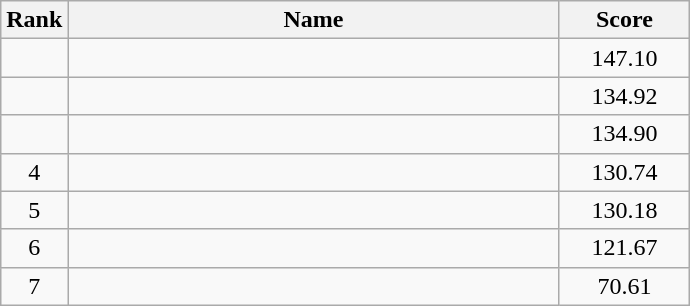<table class="wikitable">
<tr>
<th scope="col">Rank</th>
<th scope="col" style="width: 20em">Name</th>
<th scope="col" style="width: 5em">Score</th>
</tr>
<tr>
<td align="center"></td>
<td></td>
<td align="center">147.10</td>
</tr>
<tr>
<td align="center"></td>
<td></td>
<td align="center">134.92</td>
</tr>
<tr>
<td align="center"></td>
<td></td>
<td align="center">134.90</td>
</tr>
<tr>
<td align="center">4</td>
<td></td>
<td align="center">130.74</td>
</tr>
<tr>
<td align="center">5</td>
<td></td>
<td align="center">130.18</td>
</tr>
<tr>
<td align="center">6</td>
<td></td>
<td align="center">121.67</td>
</tr>
<tr>
<td align="center">7</td>
<td></td>
<td align="center">70.61</td>
</tr>
</table>
